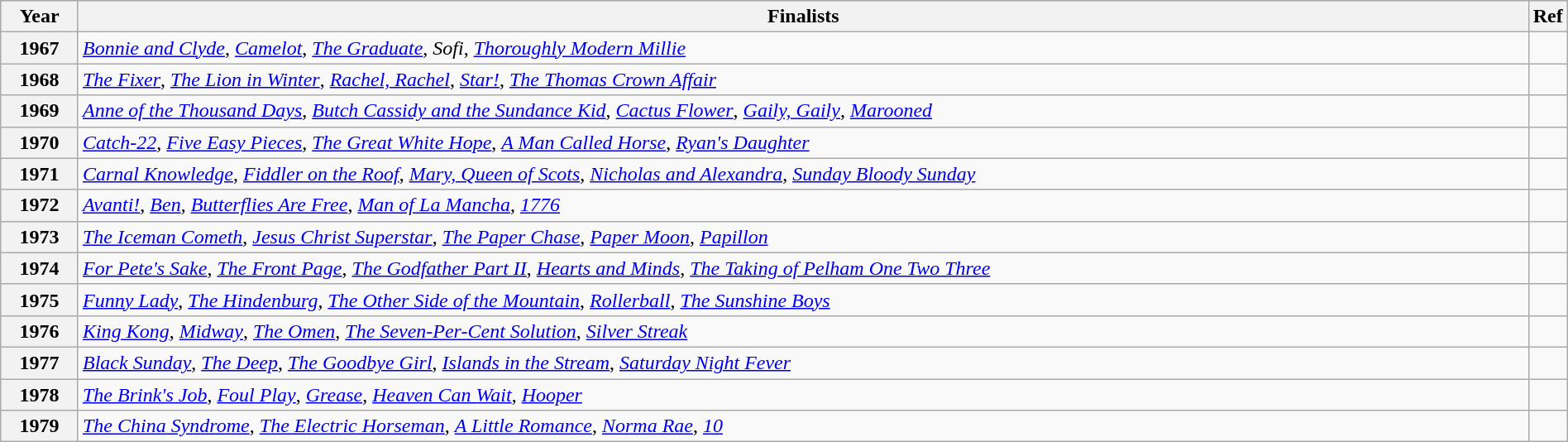<table class="wikitable" style="width:100%">
<tr bgcolor="#bebebe">
<th width="5%">Year</th>
<th width="95%">Finalists</th>
<th>Ref</th>
</tr>
<tr>
<th>1967</th>
<td><em><a href='#'>Bonnie and Clyde</a></em>, <em><a href='#'>Camelot</a></em>, <em><a href='#'>The Graduate</a></em>, <em>Sofi</em>, <em><a href='#'>Thoroughly Modern Millie</a></em></td>
<td></td>
</tr>
<tr>
<th>1968</th>
<td><em><a href='#'>The Fixer</a></em>, <em><a href='#'>The Lion in Winter</a></em>, <em><a href='#'>Rachel, Rachel</a></em>, <em><a href='#'>Star!</a></em>, <em><a href='#'>The Thomas Crown Affair</a></em></td>
<td></td>
</tr>
<tr>
<th>1969</th>
<td><em><a href='#'>Anne of the Thousand Days</a></em>, <em><a href='#'>Butch Cassidy and the Sundance Kid</a></em>, <em><a href='#'>Cactus Flower</a></em>, <em><a href='#'>Gaily, Gaily</a></em>, <em><a href='#'>Marooned</a></em></td>
<td></td>
</tr>
<tr>
<th>1970</th>
<td><em><a href='#'>Catch-22</a></em>, <em><a href='#'>Five Easy Pieces</a></em>, <em><a href='#'>The Great White Hope</a></em>, <em><a href='#'>A Man Called Horse</a></em>, <em><a href='#'>Ryan's Daughter</a></em></td>
<td></td>
</tr>
<tr>
<th>1971</th>
<td><em><a href='#'>Carnal Knowledge</a></em>, <em><a href='#'>Fiddler on the Roof</a></em>, <em><a href='#'>Mary, Queen of Scots</a></em>, <em><a href='#'>Nicholas and Alexandra</a></em>, <em><a href='#'>Sunday Bloody Sunday</a></em></td>
<td></td>
</tr>
<tr>
<th>1972</th>
<td><em><a href='#'>Avanti!</a></em>, <em><a href='#'>Ben</a></em>, <em><a href='#'>Butterflies Are Free</a></em>, <em><a href='#'>Man of La Mancha</a></em>, <em><a href='#'>1776</a></em></td>
<td></td>
</tr>
<tr>
<th>1973</th>
<td><em><a href='#'>The Iceman Cometh</a></em>, <em><a href='#'>Jesus Christ Superstar</a></em>, <em><a href='#'>The Paper Chase</a></em>, <em><a href='#'>Paper Moon</a></em>, <em><a href='#'>Papillon</a></em></td>
<td></td>
</tr>
<tr>
<th>1974</th>
<td><em><a href='#'>For Pete's Sake</a></em>, <em><a href='#'>The Front Page</a></em>, <em><a href='#'>The Godfather Part II</a></em>, <em><a href='#'>Hearts and Minds</a></em>, <em><a href='#'>The Taking of Pelham One Two Three</a></em></td>
<td></td>
</tr>
<tr>
<th>1975</th>
<td><em><a href='#'>Funny Lady</a></em>, <em><a href='#'>The Hindenburg</a></em>, <em><a href='#'>The Other Side of the Mountain</a></em>, <em><a href='#'>Rollerball</a></em>, <em><a href='#'>The Sunshine Boys</a></em></td>
<td></td>
</tr>
<tr>
<th>1976</th>
<td><em><a href='#'>King Kong</a></em>, <em><a href='#'>Midway</a></em>, <em><a href='#'>The Omen</a></em>, <em><a href='#'>The Seven-Per-Cent Solution</a></em>, <em><a href='#'>Silver Streak</a></em></td>
<td></td>
</tr>
<tr>
<th>1977</th>
<td><em><a href='#'>Black Sunday</a></em>, <em><a href='#'>The Deep</a></em>, <em><a href='#'>The Goodbye Girl</a></em>, <em><a href='#'>Islands in the Stream</a></em>, <em><a href='#'>Saturday Night Fever</a></em></td>
<td></td>
</tr>
<tr>
<th>1978</th>
<td><em><a href='#'>The Brink's Job</a></em>, <em><a href='#'>Foul Play</a></em>, <em><a href='#'>Grease</a></em>,  <em><a href='#'>Heaven Can Wait</a></em>, <em><a href='#'>Hooper</a></em></td>
<td></td>
</tr>
<tr>
<th>1979</th>
<td><em><a href='#'>The China Syndrome</a></em>, <em><a href='#'>The Electric Horseman</a></em>, <em><a href='#'>A Little Romance</a></em>, <em><a href='#'>Norma Rae</a></em>, <em><a href='#'>10</a></em></td>
<td></td>
</tr>
</table>
